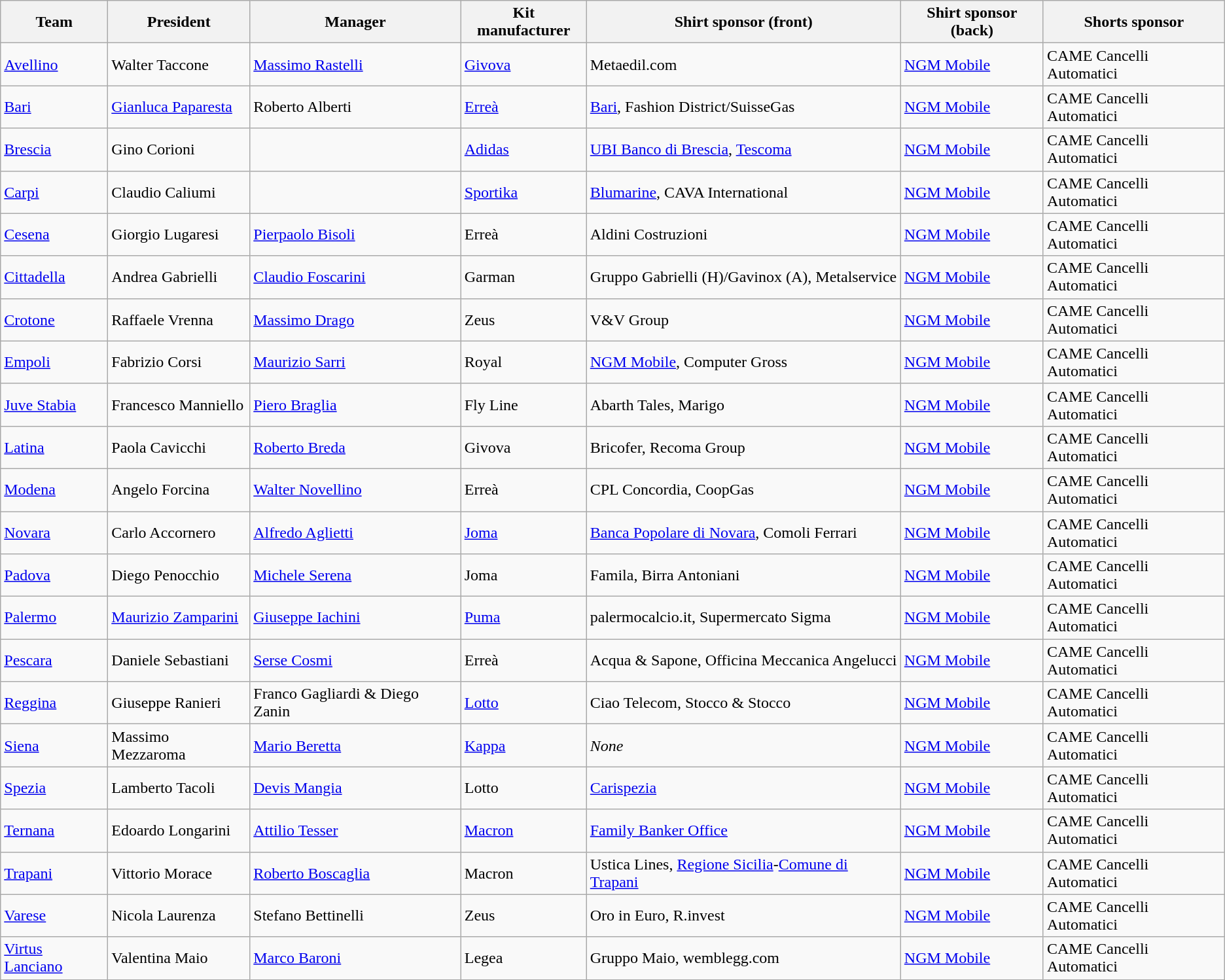<table class="wikitable sortable">
<tr>
<th>Team</th>
<th>President</th>
<th>Manager</th>
<th>Kit manufacturer</th>
<th>Shirt sponsor (front)</th>
<th>Shirt sponsor (back)</th>
<th>Shorts sponsor</th>
</tr>
<tr>
<td><a href='#'>Avellino</a></td>
<td> Walter Taccone</td>
<td> <a href='#'>Massimo Rastelli</a></td>
<td><a href='#'>Givova</a></td>
<td>Metaedil.com</td>
<td><a href='#'>NGM Mobile</a></td>
<td>CAME Cancelli Automatici</td>
</tr>
<tr>
<td><a href='#'>Bari</a></td>
<td> <a href='#'>Gianluca Paparesta</a></td>
<td> Roberto Alberti</td>
<td><a href='#'>Erreà</a></td>
<td><a href='#'>Bari</a>, Fashion District/SuisseGas</td>
<td><a href='#'>NGM Mobile</a></td>
<td>CAME Cancelli Automatici</td>
</tr>
<tr>
<td><a href='#'>Brescia</a></td>
<td> Gino Corioni</td>
<td> </td>
<td><a href='#'>Adidas</a></td>
<td><a href='#'>UBI Banco di Brescia</a>, <a href='#'>Tescoma</a></td>
<td><a href='#'>NGM Mobile</a></td>
<td>CAME Cancelli Automatici</td>
</tr>
<tr>
<td><a href='#'>Carpi</a></td>
<td> Claudio Caliumi</td>
<td> </td>
<td><a href='#'>Sportika</a></td>
<td><a href='#'>Blumarine</a>, CAVA International</td>
<td><a href='#'>NGM Mobile</a></td>
<td>CAME Cancelli Automatici</td>
</tr>
<tr>
<td><a href='#'>Cesena</a></td>
<td> Giorgio Lugaresi</td>
<td> <a href='#'>Pierpaolo Bisoli</a></td>
<td>Erreà</td>
<td>Aldini Costruzioni</td>
<td><a href='#'>NGM Mobile</a></td>
<td>CAME Cancelli Automatici</td>
</tr>
<tr>
<td><a href='#'>Cittadella</a></td>
<td> Andrea Gabrielli</td>
<td> <a href='#'>Claudio Foscarini</a></td>
<td>Garman</td>
<td>Gruppo Gabrielli (H)/Gavinox (A), Metalservice</td>
<td><a href='#'>NGM Mobile</a></td>
<td>CAME Cancelli Automatici</td>
</tr>
<tr>
<td><a href='#'>Crotone</a></td>
<td> Raffaele Vrenna</td>
<td> <a href='#'>Massimo Drago</a></td>
<td>Zeus</td>
<td>V&V Group</td>
<td><a href='#'>NGM Mobile</a></td>
<td>CAME Cancelli Automatici</td>
</tr>
<tr>
<td><a href='#'>Empoli</a></td>
<td> Fabrizio Corsi</td>
<td> <a href='#'>Maurizio Sarri</a></td>
<td>Royal</td>
<td><a href='#'>NGM Mobile</a>, Computer Gross</td>
<td><a href='#'>NGM Mobile</a></td>
<td>CAME Cancelli Automatici</td>
</tr>
<tr>
<td><a href='#'>Juve Stabia</a></td>
<td> Francesco Manniello</td>
<td> <a href='#'>Piero Braglia</a></td>
<td>Fly Line</td>
<td>Abarth Tales, Marigo</td>
<td><a href='#'>NGM Mobile</a></td>
<td>CAME Cancelli Automatici</td>
</tr>
<tr>
<td><a href='#'>Latina</a></td>
<td> Paola Cavicchi</td>
<td> <a href='#'>Roberto Breda</a></td>
<td>Givova</td>
<td>Bricofer, Recoma Group</td>
<td><a href='#'>NGM Mobile</a></td>
<td>CAME Cancelli Automatici</td>
</tr>
<tr>
<td><a href='#'>Modena</a></td>
<td> Angelo Forcina</td>
<td> <a href='#'>Walter Novellino</a></td>
<td>Erreà</td>
<td>CPL Concordia, CoopGas</td>
<td><a href='#'>NGM Mobile</a></td>
<td>CAME Cancelli Automatici</td>
</tr>
<tr>
<td><a href='#'>Novara</a></td>
<td> Carlo Accornero</td>
<td> <a href='#'>Alfredo Aglietti</a></td>
<td><a href='#'>Joma</a></td>
<td><a href='#'>Banca Popolare di Novara</a>, Comoli Ferrari</td>
<td><a href='#'>NGM Mobile</a></td>
<td>CAME Cancelli Automatici</td>
</tr>
<tr>
<td><a href='#'>Padova</a></td>
<td> Diego Penocchio</td>
<td> <a href='#'>Michele Serena</a></td>
<td>Joma</td>
<td>Famila, Birra Antoniani</td>
<td><a href='#'>NGM Mobile</a></td>
<td>CAME Cancelli Automatici</td>
</tr>
<tr>
<td><a href='#'>Palermo</a></td>
<td> <a href='#'>Maurizio Zamparini</a></td>
<td> <a href='#'>Giuseppe Iachini</a></td>
<td><a href='#'>Puma</a></td>
<td>palermocalcio.it, Supermercato Sigma</td>
<td><a href='#'>NGM Mobile</a></td>
<td>CAME Cancelli Automatici</td>
</tr>
<tr>
<td><a href='#'>Pescara</a></td>
<td> Daniele Sebastiani</td>
<td> <a href='#'>Serse Cosmi</a></td>
<td>Erreà</td>
<td>Acqua & Sapone, Officina Meccanica Angelucci</td>
<td><a href='#'>NGM Mobile</a></td>
<td>CAME Cancelli Automatici</td>
</tr>
<tr>
<td><a href='#'>Reggina</a></td>
<td> Giuseppe Ranieri</td>
<td> Franco Gagliardi &  Diego Zanin</td>
<td><a href='#'>Lotto</a></td>
<td>Ciao Telecom, Stocco & Stocco</td>
<td><a href='#'>NGM Mobile</a></td>
<td>CAME Cancelli Automatici</td>
</tr>
<tr>
<td><a href='#'>Siena</a></td>
<td> Massimo Mezzaroma</td>
<td> <a href='#'>Mario Beretta</a></td>
<td><a href='#'>Kappa</a></td>
<td><em>None</em></td>
<td><a href='#'>NGM Mobile</a></td>
<td>CAME Cancelli Automatici</td>
</tr>
<tr>
<td><a href='#'>Spezia</a></td>
<td> Lamberto Tacoli</td>
<td> <a href='#'>Devis Mangia</a></td>
<td>Lotto</td>
<td><a href='#'>Carispezia</a></td>
<td><a href='#'>NGM Mobile</a></td>
<td>CAME Cancelli Automatici</td>
</tr>
<tr>
<td><a href='#'>Ternana</a></td>
<td> Edoardo Longarini</td>
<td> <a href='#'>Attilio Tesser</a></td>
<td><a href='#'>Macron</a></td>
<td><a href='#'>Family Banker Office</a></td>
<td><a href='#'>NGM Mobile</a></td>
<td>CAME Cancelli Automatici</td>
</tr>
<tr>
<td><a href='#'>Trapani</a></td>
<td> Vittorio Morace</td>
<td> <a href='#'>Roberto Boscaglia</a></td>
<td>Macron</td>
<td>Ustica Lines, <a href='#'>Regione Sicilia</a>-<a href='#'>Comune di Trapani</a></td>
<td><a href='#'>NGM Mobile</a></td>
<td>CAME Cancelli Automatici</td>
</tr>
<tr>
<td><a href='#'>Varese</a></td>
<td> Nicola Laurenza</td>
<td> Stefano Bettinelli</td>
<td>Zeus</td>
<td>Oro in Euro, R.invest</td>
<td><a href='#'>NGM Mobile</a></td>
<td>CAME Cancelli Automatici</td>
</tr>
<tr>
<td><a href='#'>Virtus Lanciano</a></td>
<td> Valentina Maio</td>
<td> <a href='#'>Marco Baroni</a></td>
<td>Legea</td>
<td>Gruppo Maio, wemblegg.com</td>
<td><a href='#'>NGM Mobile</a></td>
<td>CAME Cancelli Automatici</td>
</tr>
</table>
